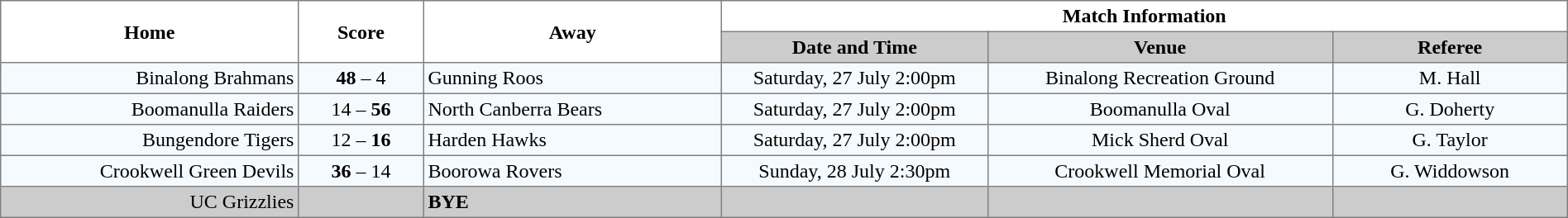<table border="1" cellpadding="3" cellspacing="0" width="100%" style="border-collapse:collapse;  text-align:center;">
<tr>
<th rowspan="2" width="19%">Home</th>
<th rowspan="2" width="8%">Score</th>
<th rowspan="2" width="19%">Away</th>
<th colspan="3">Match Information</th>
</tr>
<tr bgcolor="#CCCCCC">
<th width="17%">Date and Time</th>
<th width="22%">Venue</th>
<th width="50%">Referee</th>
</tr>
<tr style="text-align:center; background:#f5faff;">
<td align="right">Binalong Brahmans </td>
<td align="center"><strong>48</strong> – 4</td>
<td align="left"> Gunning Roos</td>
<td>Saturday, 27 July 2:00pm</td>
<td>Binalong Recreation Ground</td>
<td>M. Hall</td>
</tr>
<tr style="text-align:center; background:#f5faff;">
<td align="right">Boomanulla Raiders </td>
<td align="center">14 – <strong>56</strong></td>
<td align="left"> North Canberra Bears</td>
<td>Saturday, 27 July 2:00pm</td>
<td>Boomanulla Oval</td>
<td>G. Doherty</td>
</tr>
<tr style="text-align:center; background:#f5faff;">
<td align="right">Bungendore Tigers </td>
<td align="center">12 – <strong>16</strong></td>
<td align="left"> Harden Hawks</td>
<td>Saturday, 27 July 2:00pm</td>
<td>Mick Sherd Oval</td>
<td>G. Taylor</td>
</tr>
<tr style="text-align:center; background:#f5faff;">
<td align="right">Crookwell Green Devils </td>
<td align="center"><strong>36</strong> – 14</td>
<td align="left"><strong></strong> Boorowa Rovers</td>
<td>Sunday, 28 July 2:30pm</td>
<td>Crookwell Memorial Oval</td>
<td>G. Widdowson</td>
</tr>
<tr style="text-align:center; background:#CCCCCC;">
<td align="right">UC Grizzlies </td>
<td></td>
<td align="left"><strong>BYE</strong></td>
<td></td>
<td></td>
<td></td>
</tr>
</table>
